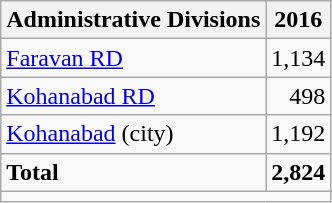<table class="wikitable">
<tr>
<th>Administrative Divisions</th>
<th>2016</th>
</tr>
<tr>
<td><a href='#'>Faravan RD</a></td>
<td style="text-align: right;">1,134</td>
</tr>
<tr>
<td><a href='#'>Kohanabad RD</a></td>
<td style="text-align: right;">498</td>
</tr>
<tr>
<td><a href='#'>Kohanabad</a> (city)</td>
<td style="text-align: right;">1,192</td>
</tr>
<tr>
<td><strong>Total</strong></td>
<td style="text-align: right;"><strong>2,824</strong></td>
</tr>
<tr>
<td colspan=2></td>
</tr>
</table>
